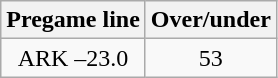<table class="wikitable">
<tr align="center">
<th style=>Pregame line</th>
<th style=>Over/under</th>
</tr>
<tr align="center">
<td>ARK –23.0</td>
<td>53</td>
</tr>
</table>
